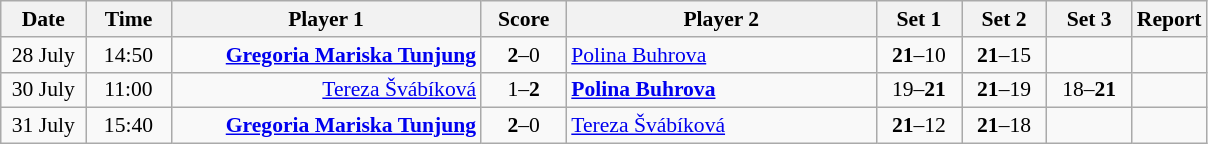<table class="wikitable" style="font-size:90%; text-align:center">
<tr>
<th width="50">Date</th>
<th width="50">Time</th>
<th width="200">Player 1</th>
<th width="50">Score</th>
<th width="200">Player 2</th>
<th width="50">Set 1</th>
<th width="50">Set 2</th>
<th width="50">Set 3</th>
<th>Report</th>
</tr>
<tr>
<td>28 July</td>
<td>14:50</td>
<td align="right"><strong><a href='#'>Gregoria Mariska Tunjung</a> </strong></td>
<td><strong>2</strong>–0</td>
<td align="left"> <a href='#'>Polina Buhrova</a></td>
<td><strong>21</strong>–10</td>
<td><strong>21</strong>–15</td>
<td></td>
<td></td>
</tr>
<tr>
<td>30 July</td>
<td>11:00</td>
<td align="right"><a href='#'>Tereza Švábíková</a> </td>
<td>1–<strong>2</strong></td>
<td align="left"><strong> <a href='#'>Polina Buhrova</a></strong></td>
<td>19–<strong>21</strong></td>
<td><strong>21</strong>–19</td>
<td>18–<strong>21</strong></td>
<td></td>
</tr>
<tr>
<td>31 July</td>
<td>15:40</td>
<td align="right"><strong><a href='#'>Gregoria Mariska Tunjung</a> </strong></td>
<td><strong>2</strong>–0</td>
<td align="left"> <a href='#'>Tereza Švábíková</a></td>
<td><strong>21</strong>–12</td>
<td><strong>21</strong>–18</td>
<td></td>
<td></td>
</tr>
</table>
